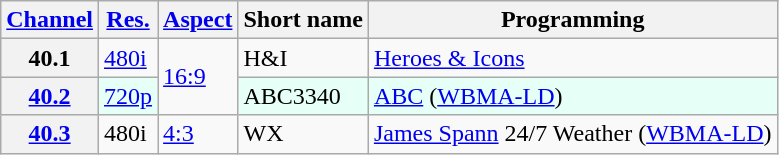<table class="wikitable">
<tr>
<th scope = "col"><a href='#'>Channel</a></th>
<th scope = "col"><a href='#'>Res.</a></th>
<th scope = "col"><a href='#'>Aspect</a></th>
<th scope = "col">Short name</th>
<th scope = "col">Programming</th>
</tr>
<tr>
<th scope = "row">40.1</th>
<td><a href='#'>480i</a></td>
<td rowspan="2"><a href='#'>16:9</a></td>
<td>H&I</td>
<td><a href='#'>Heroes & Icons</a></td>
</tr>
<tr style="background-color: #E6FFF7;">
<th scope = "row"><a href='#'>40.2</a></th>
<td><a href='#'>720p</a></td>
<td>ABC3340</td>
<td><a href='#'>ABC</a> (<a href='#'>WBMA-LD</a>)</td>
</tr>
<tr>
<th scope = "row"><a href='#'>40.3</a></th>
<td>480i</td>
<td><a href='#'>4:3</a></td>
<td>WX</td>
<td><a href='#'>James Spann</a> 24/7 Weather (<a href='#'>WBMA-LD</a>)</td>
</tr>
</table>
